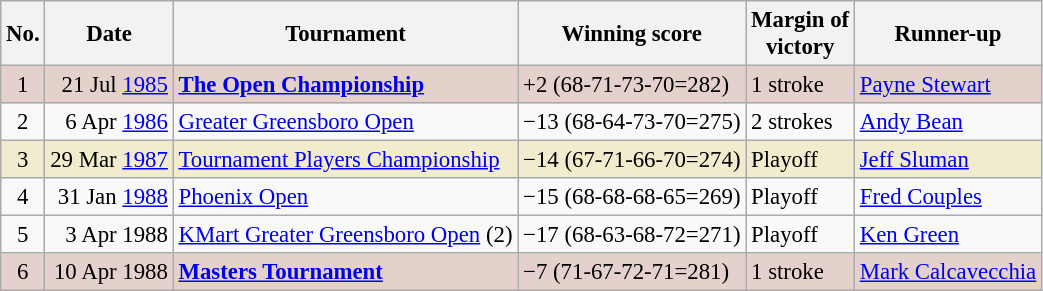<table class="wikitable" style="font-size:95%;">
<tr>
<th>No.</th>
<th>Date</th>
<th>Tournament</th>
<th>Winning score</th>
<th>Margin of<br>victory</th>
<th>Runner-up</th>
</tr>
<tr style="background:#e5d1cb;">
<td align=center>1</td>
<td align=right>21 Jul <a href='#'>1985</a></td>
<td><strong><a href='#'>The Open Championship</a></strong></td>
<td>+2 (68-71-73-70=282)</td>
<td>1 stroke</td>
<td> <a href='#'>Payne Stewart</a></td>
</tr>
<tr>
<td align=center>2</td>
<td align=right>6 Apr <a href='#'>1986</a></td>
<td><a href='#'>Greater Greensboro Open</a></td>
<td>−13 (68-64-73-70=275)</td>
<td>2 strokes</td>
<td> <a href='#'>Andy Bean</a></td>
</tr>
<tr style="background:#f2ecce;">
<td align=center>3</td>
<td align=right>29 Mar <a href='#'>1987</a></td>
<td><a href='#'>Tournament Players Championship</a></td>
<td>−14 (67-71-66-70=274)</td>
<td>Playoff</td>
<td> <a href='#'>Jeff Sluman</a></td>
</tr>
<tr>
<td align=center>4</td>
<td align=right>31 Jan <a href='#'>1988</a></td>
<td><a href='#'>Phoenix Open</a></td>
<td>−15 (68-68-68-65=269)</td>
<td>Playoff</td>
<td> <a href='#'>Fred Couples</a></td>
</tr>
<tr>
<td align=center>5</td>
<td align=right>3 Apr 1988</td>
<td><a href='#'>KMart Greater Greensboro Open</a> (2)</td>
<td>−17 (68-63-68-72=271)</td>
<td>Playoff</td>
<td> <a href='#'>Ken Green</a></td>
</tr>
<tr style="background:#e5d1cb;">
<td align=center>6</td>
<td align=right>10 Apr 1988</td>
<td><strong><a href='#'>Masters Tournament</a></strong></td>
<td>−7 (71-67-72-71=281)</td>
<td>1 stroke</td>
<td> <a href='#'>Mark Calcavecchia</a></td>
</tr>
</table>
